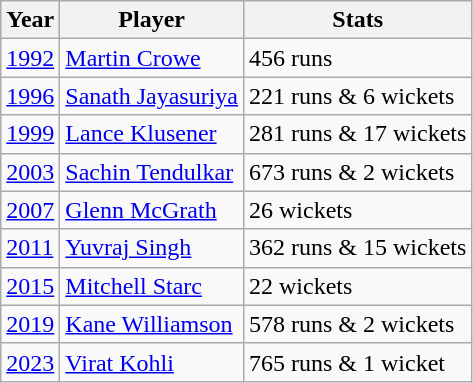<table class="wikitable">
<tr>
<th>Year</th>
<th>Player</th>
<th>Stats</th>
</tr>
<tr>
<td><a href='#'>1992</a></td>
<td> <a href='#'>Martin Crowe</a></td>
<td>456 runs</td>
</tr>
<tr>
<td><a href='#'>1996</a></td>
<td> <a href='#'>Sanath Jayasuriya</a></td>
<td>221 runs & 6 wickets</td>
</tr>
<tr>
<td><a href='#'>1999</a></td>
<td> <a href='#'>Lance Klusener</a></td>
<td>281 runs & 17 wickets</td>
</tr>
<tr>
<td><a href='#'>2003</a></td>
<td> <a href='#'>Sachin Tendulkar</a></td>
<td>673 runs & 2 wickets</td>
</tr>
<tr>
<td><a href='#'>2007</a></td>
<td> <a href='#'>Glenn McGrath</a></td>
<td>26 wickets</td>
</tr>
<tr>
<td><a href='#'>2011</a></td>
<td> <a href='#'>Yuvraj Singh</a></td>
<td>362 runs & 15 wickets</td>
</tr>
<tr>
<td><a href='#'>2015</a></td>
<td> <a href='#'>Mitchell Starc</a></td>
<td>22 wickets</td>
</tr>
<tr>
<td><a href='#'>2019</a></td>
<td> <a href='#'>Kane Williamson</a></td>
<td>578 runs & 2 wickets</td>
</tr>
<tr>
<td><a href='#'>2023</a></td>
<td> <a href='#'>Virat Kohli</a></td>
<td>765 runs & 1 wicket</td>
</tr>
</table>
